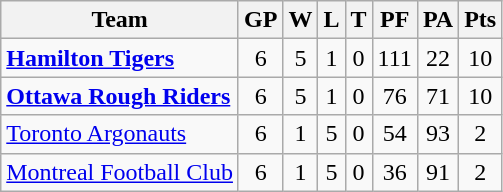<table class="wikitable">
<tr>
<th>Team</th>
<th>GP</th>
<th>W</th>
<th>L</th>
<th>T</th>
<th>PF</th>
<th>PA</th>
<th>Pts</th>
</tr>
<tr align="center">
<td align="left"><strong><a href='#'>Hamilton Tigers</a></strong></td>
<td>6</td>
<td>5</td>
<td>1</td>
<td>0</td>
<td>111</td>
<td>22</td>
<td>10</td>
</tr>
<tr align="center">
<td align="left"><strong><a href='#'>Ottawa Rough Riders</a></strong></td>
<td>6</td>
<td>5</td>
<td>1</td>
<td>0</td>
<td>76</td>
<td>71</td>
<td>10</td>
</tr>
<tr align="center">
<td align="left"><a href='#'>Toronto Argonauts</a></td>
<td>6</td>
<td>1</td>
<td>5</td>
<td>0</td>
<td>54</td>
<td>93</td>
<td>2</td>
</tr>
<tr align="center">
<td align="left"><a href='#'>Montreal Football Club</a></td>
<td>6</td>
<td>1</td>
<td>5</td>
<td>0</td>
<td>36</td>
<td>91</td>
<td>2</td>
</tr>
</table>
